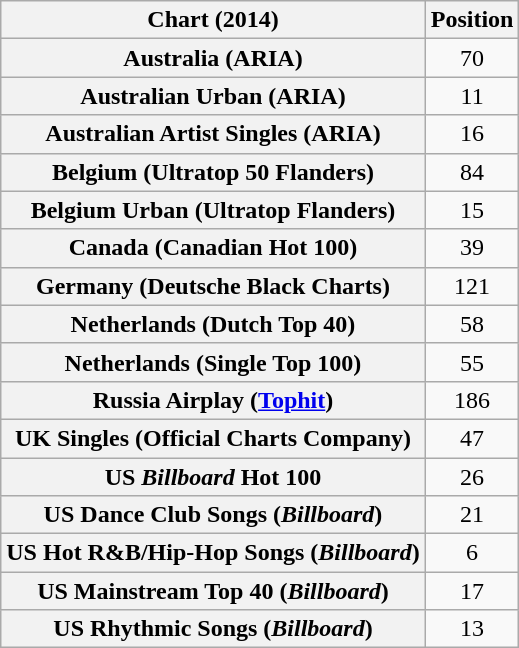<table class="wikitable plainrowheaders sortable" style="text-align:center">
<tr>
<th scope="col">Chart (2014)</th>
<th scope="col">Position</th>
</tr>
<tr>
<th scope="row">Australia (ARIA)</th>
<td style="text-align:center;">70</td>
</tr>
<tr>
<th scope="row">Australian Urban (ARIA)</th>
<td style="text-align:center;">11</td>
</tr>
<tr>
<th scope="row">Australian Artist Singles (ARIA)</th>
<td style="text-align:center;">16</td>
</tr>
<tr>
<th scope="row">Belgium (Ultratop 50 Flanders)</th>
<td style="text-align:center;">84</td>
</tr>
<tr>
<th scope="row">Belgium Urban (Ultratop Flanders)</th>
<td style="text-align:center;">15</td>
</tr>
<tr>
<th scope="row">Canada (Canadian Hot 100)</th>
<td style="text-align:center;">39</td>
</tr>
<tr>
<th scope="row">Germany (Deutsche Black Charts)</th>
<td style="text-align:center;">121</td>
</tr>
<tr>
<th scope="row">Netherlands (Dutch Top 40)</th>
<td style="text-align:center;">58</td>
</tr>
<tr>
<th scope="row">Netherlands (Single Top 100)</th>
<td style="text-align:center;">55</td>
</tr>
<tr>
<th scope="row">Russia Airplay (<a href='#'>Tophit</a>)</th>
<td style="text-align:center;">186</td>
</tr>
<tr>
<th scope="row">UK Singles (Official Charts Company)</th>
<td style="text-align:center;">47</td>
</tr>
<tr>
<th scope="row">US <em>Billboard</em> Hot 100</th>
<td style="text-align:center;">26</td>
</tr>
<tr>
<th scope="row">US Dance Club Songs (<em>Billboard</em>)</th>
<td style="text-align:center;">21</td>
</tr>
<tr>
<th scope="row">US Hot R&B/Hip-Hop Songs (<em>Billboard</em>)</th>
<td style="text-align:center;">6</td>
</tr>
<tr>
<th scope="row">US Mainstream Top 40 (<em>Billboard</em>)</th>
<td style="text-align:center;">17</td>
</tr>
<tr>
<th scope="row">US Rhythmic Songs (<em>Billboard</em>)</th>
<td style="text-align:center;">13</td>
</tr>
</table>
